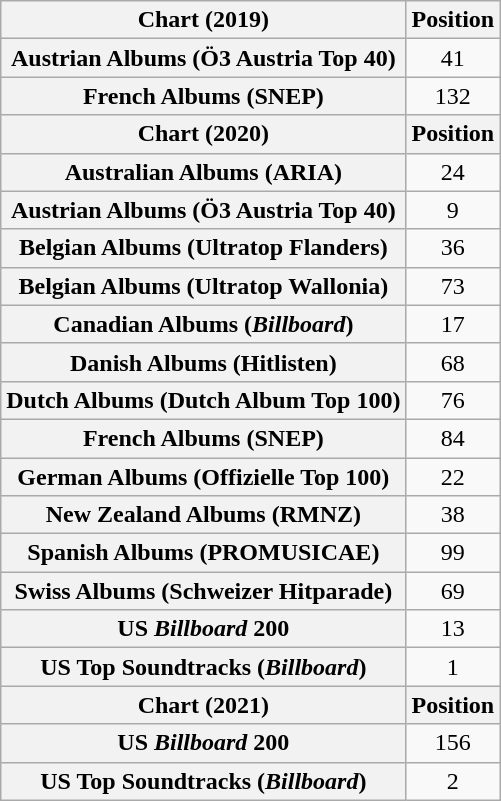<table class="wikitable sortable plainrowheaders" style="text-align:center">
<tr>
<th scope="col">Chart (2019)</th>
<th scope="col">Position</th>
</tr>
<tr>
<th scope="row">Austrian Albums (Ö3 Austria Top 40)</th>
<td>41</td>
</tr>
<tr>
<th scope="row">French Albums (SNEP)</th>
<td>132</td>
</tr>
<tr>
<th scope="col">Chart (2020)</th>
<th scope="col">Position</th>
</tr>
<tr>
<th scope="row">Australian Albums (ARIA)</th>
<td>24</td>
</tr>
<tr>
<th scope="row">Austrian Albums (Ö3 Austria Top 40)</th>
<td>9</td>
</tr>
<tr>
<th scope="row">Belgian Albums (Ultratop Flanders)</th>
<td>36</td>
</tr>
<tr>
<th scope="row">Belgian Albums (Ultratop Wallonia)</th>
<td>73</td>
</tr>
<tr>
<th scope="row">Canadian Albums (<em>Billboard</em>)</th>
<td>17</td>
</tr>
<tr>
<th scope="row">Danish Albums (Hitlisten)</th>
<td>68</td>
</tr>
<tr>
<th scope="row">Dutch Albums (Dutch Album Top 100)</th>
<td>76</td>
</tr>
<tr>
<th scope="row">French Albums (SNEP)</th>
<td>84</td>
</tr>
<tr>
<th scope="row">German Albums (Offizielle Top 100)</th>
<td>22</td>
</tr>
<tr>
<th scope="row">New Zealand Albums (RMNZ)</th>
<td>38</td>
</tr>
<tr>
<th scope="row">Spanish Albums (PROMUSICAE)</th>
<td>99</td>
</tr>
<tr>
<th scope="row">Swiss Albums (Schweizer Hitparade)</th>
<td>69</td>
</tr>
<tr>
<th scope="row">US <em>Billboard</em> 200</th>
<td>13</td>
</tr>
<tr>
<th scope="row">US Top Soundtracks (<em>Billboard</em>)</th>
<td>1</td>
</tr>
<tr>
<th scope="col">Chart (2021)</th>
<th scope="col">Position</th>
</tr>
<tr>
<th scope="row">US <em>Billboard</em> 200</th>
<td>156</td>
</tr>
<tr>
<th scope="row">US Top Soundtracks (<em>Billboard</em>)</th>
<td>2</td>
</tr>
</table>
